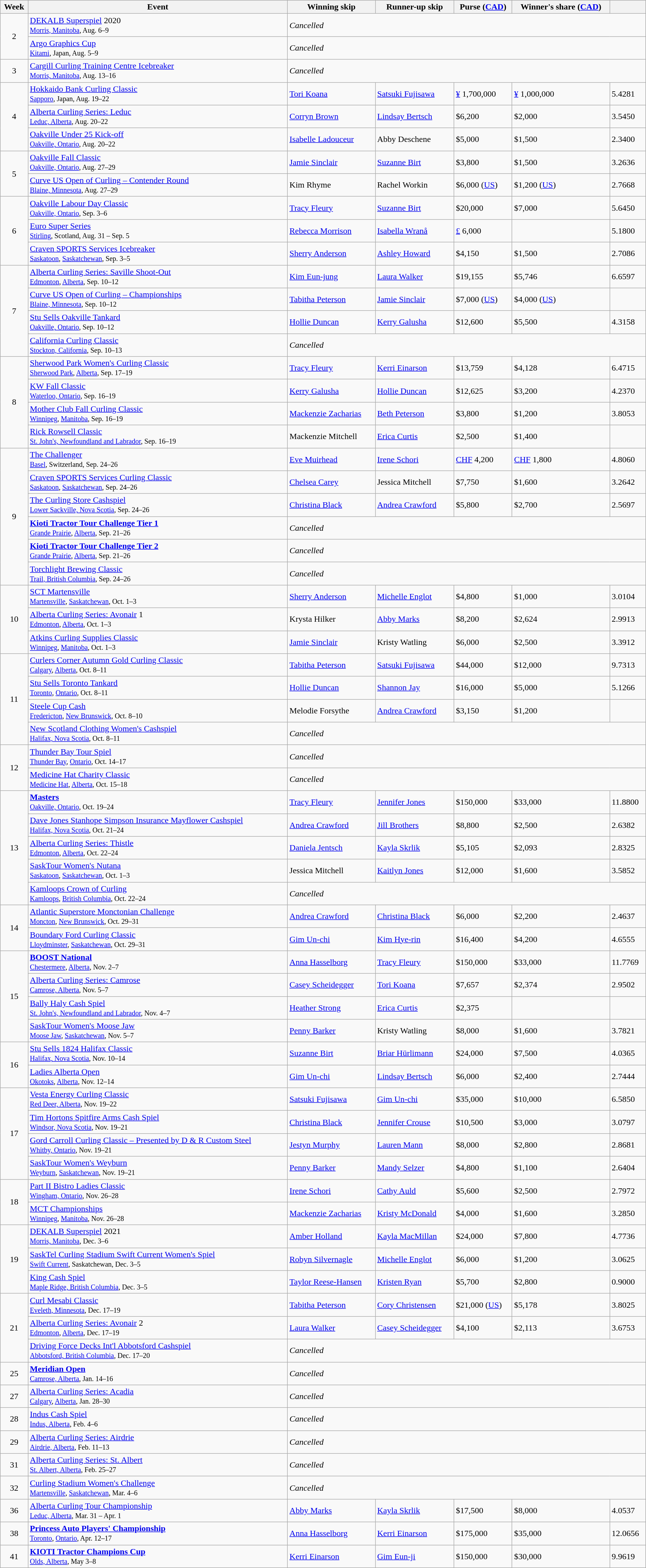<table class="wikitable sortable" style="margin-right:0; width:97%">
<tr>
<th>Week</th>
<th>Event</th>
<th>Winning skip</th>
<th>Runner-up skip</th>
<th>Purse (<a href='#'>CAD</a>)</th>
<th>Winner's share (<a href='#'>CAD</a>)</th>
<th></th>
</tr>
<tr>
<td align=center rowspan=2>2</td>
<td><a href='#'>DEKALB Superspiel</a> 2020 <br> <small><a href='#'>Morris, Manitoba</a>, Aug. 6–9</small></td>
<td colspan="5"><em>Cancelled</em></td>
</tr>
<tr>
<td><a href='#'>Argo Graphics Cup</a> <br> <small><a href='#'>Kitami</a>, Japan, Aug. 5–9</small></td>
<td colspan="5"><em>Cancelled</em></td>
</tr>
<tr>
<td align=center>3</td>
<td><a href='#'>Cargill Curling Training Centre Icebreaker</a> <br> <small><a href='#'>Morris, Manitoba</a>, Aug. 13–16</small></td>
<td colspan="5"><em>Cancelled</em></td>
</tr>
<tr>
<td align=center rowspan=3>4</td>
<td><a href='#'>Hokkaido Bank Curling Classic</a> <br> <small><a href='#'>Sapporo</a>, Japan, Aug. 19–22</small></td>
<td> <a href='#'>Tori Koana</a></td>
<td> <a href='#'>Satsuki Fujisawa</a></td>
<td><a href='#'>¥</a> 1,700,000</td>
<td><a href='#'>¥</a> 1,000,000</td>
<td>5.4281</td>
</tr>
<tr>
<td><a href='#'>Alberta Curling Series: Leduc</a> <br> <small><a href='#'>Leduc, Alberta</a>, Aug. 20–22</small></td>
<td> <a href='#'>Corryn Brown</a></td>
<td> <a href='#'>Lindsay Bertsch</a></td>
<td>$6,200</td>
<td>$2,000</td>
<td>3.5450</td>
</tr>
<tr>
<td><a href='#'>Oakville Under 25 Kick-off</a> <br> <small><a href='#'>Oakville, Ontario</a>, Aug. 20–22</small></td>
<td> <a href='#'>Isabelle Ladouceur</a></td>
<td> Abby Deschene</td>
<td>$5,000</td>
<td>$1,500</td>
<td>2.3400</td>
</tr>
<tr>
<td align=center rowspan=2>5</td>
<td><a href='#'>Oakville Fall Classic</a> <br> <small><a href='#'>Oakville, Ontario</a>, Aug. 27–29</small></td>
<td> <a href='#'>Jamie Sinclair</a></td>
<td> <a href='#'>Suzanne Birt</a></td>
<td>$3,800</td>
<td>$1,500</td>
<td>3.2636</td>
</tr>
<tr>
<td><a href='#'>Curve US Open of Curling – Contender Round</a> <br> <small><a href='#'>Blaine, Minnesota</a>, Aug. 27–29</small></td>
<td> Kim Rhyme</td>
<td> Rachel Workin</td>
<td>$6,000 (<a href='#'>US</a>)</td>
<td>$1,200 (<a href='#'>US</a>)</td>
<td>2.7668</td>
</tr>
<tr>
<td align=center rowspan=3>6</td>
<td><a href='#'>Oakville Labour Day Classic</a> <br> <small><a href='#'>Oakville, Ontario</a>, Sep. 3–6</small></td>
<td> <a href='#'>Tracy Fleury</a></td>
<td> <a href='#'>Suzanne Birt</a></td>
<td>$20,000</td>
<td>$7,000</td>
<td>5.6450</td>
</tr>
<tr>
<td><a href='#'>Euro Super Series</a> <br> <small><a href='#'>Stirling</a>, Scotland, Aug. 31 – Sep. 5</small></td>
<td> <a href='#'>Rebecca Morrison</a></td>
<td> <a href='#'>Isabella Wranå</a></td>
<td><a href='#'>£</a> 6,000</td>
<td></td>
<td>5.1800</td>
</tr>
<tr>
<td><a href='#'>Craven SPORTS Services Icebreaker</a> <br> <small><a href='#'>Saskatoon</a>, <a href='#'>Saskatchewan</a>, Sep. 3–5</small></td>
<td> <a href='#'>Sherry Anderson</a></td>
<td> <a href='#'>Ashley Howard</a></td>
<td>$4,150</td>
<td>$1,500</td>
<td>2.7086</td>
</tr>
<tr>
<td align=center rowspan=4>7</td>
<td><a href='#'>Alberta Curling Series: Saville Shoot-Out</a> <br> <small><a href='#'>Edmonton</a>, <a href='#'>Alberta</a>, Sep. 10–12</small></td>
<td> <a href='#'>Kim Eun-jung</a></td>
<td> <a href='#'>Laura Walker</a></td>
<td>$19,155</td>
<td>$5,746</td>
<td>6.6597</td>
</tr>
<tr>
<td><a href='#'>Curve US Open of Curling – Championships</a> <br> <small><a href='#'>Blaine, Minnesota</a>, Sep. 10–12</small></td>
<td> <a href='#'>Tabitha Peterson</a></td>
<td> <a href='#'>Jamie Sinclair</a></td>
<td>$7,000 (<a href='#'>US</a>)</td>
<td>$4,000 (<a href='#'>US</a>)</td>
<td></td>
</tr>
<tr>
<td><a href='#'>Stu Sells Oakville Tankard</a> <br> <small><a href='#'>Oakville, Ontario</a>, Sep. 10–12</small></td>
<td> <a href='#'>Hollie Duncan</a></td>
<td> <a href='#'>Kerry Galusha</a></td>
<td>$12,600</td>
<td>$5,500</td>
<td>4.3158</td>
</tr>
<tr>
<td><a href='#'>California Curling Classic</a> <br> <small><a href='#'>Stockton, California</a>, Sep. 10–13</small></td>
<td colspan="5"><em>Cancelled</em></td>
</tr>
<tr>
<td align=center rowspan=4>8</td>
<td><a href='#'>Sherwood Park Women's Curling Classic</a> <br> <small><a href='#'>Sherwood Park</a>, <a href='#'>Alberta</a>, Sep. 17–19</small></td>
<td> <a href='#'>Tracy Fleury</a></td>
<td> <a href='#'>Kerri Einarson</a></td>
<td>$13,759</td>
<td>$4,128</td>
<td>6.4715</td>
</tr>
<tr>
<td><a href='#'>KW Fall Classic</a> <br> <small><a href='#'>Waterloo, Ontario</a>, Sep. 16–19</small></td>
<td> <a href='#'>Kerry Galusha</a></td>
<td> <a href='#'>Hollie Duncan</a></td>
<td>$12,625</td>
<td>$3,200</td>
<td>4.2370</td>
</tr>
<tr>
<td><a href='#'>Mother Club Fall Curling Classic</a> <br> <small><a href='#'>Winnipeg</a>, <a href='#'>Manitoba</a>, Sep. 16–19</small></td>
<td> <a href='#'>Mackenzie Zacharias</a></td>
<td> <a href='#'>Beth Peterson</a></td>
<td>$3,800</td>
<td>$1,200</td>
<td>3.8053</td>
</tr>
<tr>
<td><a href='#'>Rick Rowsell Classic</a> <br> <small><a href='#'>St. John's, Newfoundland and Labrador</a>, Sep. 16–19</small></td>
<td> Mackenzie Mitchell</td>
<td> <a href='#'>Erica Curtis</a></td>
<td>$2,500</td>
<td>$1,400</td>
<td></td>
</tr>
<tr>
<td align=center rowspan=6>9</td>
<td><a href='#'>The Challenger</a> <br> <small><a href='#'>Basel</a>, Switzerland, Sep. 24–26</small></td>
<td> <a href='#'>Eve Muirhead</a></td>
<td> <a href='#'>Irene Schori</a></td>
<td><a href='#'>CHF</a> 4,200</td>
<td><a href='#'>CHF</a> 1,800</td>
<td>4.8060</td>
</tr>
<tr>
<td><a href='#'>Craven SPORTS Services Curling Classic</a> <br> <small><a href='#'>Saskatoon</a>, <a href='#'>Saskatchewan</a>, Sep. 24–26</small></td>
<td> <a href='#'>Chelsea Carey</a></td>
<td> Jessica Mitchell</td>
<td>$7,750</td>
<td>$1,600</td>
<td>3.2642</td>
</tr>
<tr>
<td><a href='#'>The Curling Store Cashspiel</a> <br> <small><a href='#'>Lower Sackville, Nova Scotia</a>, Sep. 24–26</small></td>
<td> <a href='#'>Christina Black</a></td>
<td> <a href='#'>Andrea Crawford</a></td>
<td>$5,800</td>
<td>$2,700</td>
<td>2.5697</td>
</tr>
<tr>
<td><strong><a href='#'>Kioti Tractor Tour Challenge Tier 1</a></strong> <br> <small><a href='#'>Grande Prairie</a>, <a href='#'>Alberta</a>, Sep. 21–26</small></td>
<td colspan="5"><em>Cancelled</em></td>
</tr>
<tr>
<td><strong><a href='#'>Kioti Tractor Tour Challenge Tier 2</a></strong> <br> <small><a href='#'>Grande Prairie</a>, <a href='#'>Alberta</a>, Sep. 21–26</small></td>
<td colspan="5"><em>Cancelled</em></td>
</tr>
<tr>
<td><a href='#'>Torchlight Brewing Classic</a> <br> <small><a href='#'>Trail, British Columbia</a>, Sep. 24–26</small></td>
<td colspan="5"><em>Cancelled</em></td>
</tr>
<tr>
<td align=center rowspan=3>10</td>
<td><a href='#'>SCT Martensville</a> <br> <small><a href='#'>Martensville</a>, <a href='#'>Saskatchewan</a>, Oct. 1–3</small></td>
<td> <a href='#'>Sherry Anderson</a></td>
<td> <a href='#'>Michelle Englot</a></td>
<td>$4,800</td>
<td>$1,000</td>
<td>3.0104</td>
</tr>
<tr>
<td><a href='#'>Alberta Curling Series: Avonair</a> 1 <br> <small><a href='#'>Edmonton</a>, <a href='#'>Alberta</a>, Oct. 1–3</small></td>
<td> Krysta Hilker</td>
<td> <a href='#'>Abby Marks</a></td>
<td>$8,200</td>
<td>$2,624</td>
<td>2.9913</td>
</tr>
<tr>
<td><a href='#'>Atkins Curling Supplies Classic</a> <br> <small><a href='#'>Winnipeg</a>, <a href='#'>Manitoba</a>, Oct. 1–3</small></td>
<td> <a href='#'>Jamie Sinclair</a></td>
<td> Kristy Watling</td>
<td>$6,000</td>
<td>$2,500</td>
<td>3.3912</td>
</tr>
<tr>
<td align=center rowspan=4>11</td>
<td><a href='#'>Curlers Corner Autumn Gold Curling Classic</a> <br> <small><a href='#'>Calgary</a>, <a href='#'>Alberta</a>, Oct. 8–11</small></td>
<td> <a href='#'>Tabitha Peterson</a></td>
<td> <a href='#'>Satsuki Fujisawa</a></td>
<td>$44,000</td>
<td>$12,000</td>
<td>9.7313</td>
</tr>
<tr>
<td><a href='#'>Stu Sells Toronto Tankard</a> <br> <small><a href='#'>Toronto</a>, <a href='#'>Ontario</a>, Oct. 8–11</small></td>
<td> <a href='#'>Hollie Duncan</a></td>
<td> <a href='#'>Shannon Jay</a></td>
<td>$16,000</td>
<td>$5,000</td>
<td>5.1266</td>
</tr>
<tr>
<td><a href='#'>Steele Cup Cash</a> <br> <small><a href='#'>Fredericton</a>, <a href='#'>New Brunswick</a>, Oct. 8–10</small></td>
<td> Melodie Forsythe</td>
<td> <a href='#'>Andrea Crawford</a></td>
<td>$3,150</td>
<td>$1,200</td>
<td></td>
</tr>
<tr>
<td><a href='#'>New Scotland Clothing Women's Cashspiel</a> <br> <small><a href='#'>Halifax, Nova Scotia</a>, Oct. 8–11</small></td>
<td colspan="5"><em>Cancelled</em></td>
</tr>
<tr>
<td align=center rowspan=2>12</td>
<td><a href='#'>Thunder Bay Tour Spiel</a> <br> <small><a href='#'>Thunder Bay</a>, <a href='#'>Ontario</a>, Oct. 14–17</small></td>
<td colspan="5"><em>Cancelled</em></td>
</tr>
<tr>
<td><a href='#'>Medicine Hat Charity Classic</a> <br> <small><a href='#'>Medicine Hat</a>, <a href='#'>Alberta</a>, Oct. 15–18</small></td>
<td colspan="5"><em>Cancelled</em></td>
</tr>
<tr>
<td align=center rowspan=5>13</td>
<td><strong><a href='#'>Masters</a></strong> <br> <small><a href='#'>Oakville, Ontario</a>, Oct. 19–24</small></td>
<td> <a href='#'>Tracy Fleury</a></td>
<td> <a href='#'>Jennifer Jones</a></td>
<td>$150,000</td>
<td>$33,000</td>
<td>11.8800</td>
</tr>
<tr>
<td><a href='#'>Dave Jones Stanhope Simpson Insurance Mayflower Cashspiel</a> <br> <small><a href='#'>Halifax, Nova Scotia</a>, Oct. 21–24</small></td>
<td> <a href='#'>Andrea Crawford</a></td>
<td> <a href='#'>Jill Brothers</a></td>
<td>$8,800</td>
<td>$2,500</td>
<td>2.6382</td>
</tr>
<tr>
<td><a href='#'>Alberta Curling Series: Thistle</a> <br> <small><a href='#'>Edmonton</a>, <a href='#'>Alberta</a>, Oct. 22–24</small></td>
<td> <a href='#'>Daniela Jentsch</a></td>
<td> <a href='#'>Kayla Skrlik</a></td>
<td>$5,105</td>
<td>$2,093</td>
<td>2.8325</td>
</tr>
<tr>
<td><a href='#'>SaskTour Women's Nutana</a> <br> <small><a href='#'>Saskatoon</a>, <a href='#'>Saskatchewan</a>, Oct. 1–3</small></td>
<td> Jessica Mitchell</td>
<td> <a href='#'>Kaitlyn Jones</a></td>
<td>$12,000</td>
<td>$1,600</td>
<td>3.5852</td>
</tr>
<tr>
<td><a href='#'>Kamloops Crown of Curling</a> <br> <small><a href='#'>Kamloops</a>, <a href='#'>British Columbia</a>, Oct. 22–24</small></td>
<td colspan="5"><em>Cancelled</em></td>
</tr>
<tr>
<td align=center rowspan=2>14</td>
<td><a href='#'>Atlantic Superstore Monctonian Challenge</a> <br> <small><a href='#'>Moncton</a>, <a href='#'>New Brunswick</a>, Oct. 29–31</small></td>
<td> <a href='#'>Andrea Crawford</a></td>
<td> <a href='#'>Christina Black</a></td>
<td>$6,000</td>
<td>$2,200</td>
<td>2.4637</td>
</tr>
<tr>
<td><a href='#'>Boundary Ford Curling Classic</a> <br> <small><a href='#'>Lloydminster</a>, <a href='#'>Saskatchewan</a>, Oct. 29–31</small></td>
<td> <a href='#'>Gim Un-chi</a></td>
<td> <a href='#'>Kim Hye-rin</a></td>
<td>$16,400</td>
<td>$4,200</td>
<td>4.6555</td>
</tr>
<tr>
<td align=center rowspan=4>15</td>
<td><strong><a href='#'>BOOST National</a></strong> <br> <small><a href='#'>Chestermere</a>, <a href='#'>Alberta</a>, Nov. 2–7</small></td>
<td> <a href='#'>Anna Hasselborg</a></td>
<td> <a href='#'>Tracy Fleury</a></td>
<td>$150,000</td>
<td>$33,000</td>
<td>11.7769</td>
</tr>
<tr>
<td><a href='#'>Alberta Curling Series: Camrose</a> <br> <small><a href='#'>Camrose, Alberta</a>, Nov. 5–7</small></td>
<td> <a href='#'>Casey Scheidegger</a></td>
<td> <a href='#'>Tori Koana</a></td>
<td>$7,657</td>
<td>$2,374</td>
<td>2.9502</td>
</tr>
<tr>
<td><a href='#'>Bally Haly Cash Spiel</a> <br> <small><a href='#'>St. John's, Newfoundland and Labrador</a>, Nov. 4–7</small></td>
<td> <a href='#'>Heather Strong</a></td>
<td> <a href='#'>Erica Curtis</a></td>
<td>$2,375</td>
<td></td>
<td></td>
</tr>
<tr>
<td><a href='#'>SaskTour Women's Moose Jaw</a> <br> <small><a href='#'>Moose Jaw</a>, <a href='#'>Saskatchewan</a>, Nov. 5–7</small></td>
<td> <a href='#'>Penny Barker</a></td>
<td> Kristy Watling</td>
<td>$8,000</td>
<td>$1,600</td>
<td>3.7821</td>
</tr>
<tr>
<td align=center rowspan=2>16</td>
<td><a href='#'>Stu Sells 1824 Halifax Classic</a> <br> <small><a href='#'>Halifax, Nova Scotia</a>, Nov. 10–14</small></td>
<td> <a href='#'>Suzanne Birt</a></td>
<td> <a href='#'>Briar Hürlimann</a></td>
<td>$24,000</td>
<td>$7,500</td>
<td>4.0365</td>
</tr>
<tr>
<td><a href='#'>Ladies Alberta Open</a> <br> <small><a href='#'>Okotoks</a>, <a href='#'>Alberta</a>, Nov. 12–14</small></td>
<td> <a href='#'>Gim Un-chi</a></td>
<td> <a href='#'>Lindsay Bertsch</a></td>
<td>$6,000</td>
<td>$2,400</td>
<td>2.7444</td>
</tr>
<tr>
<td align=center rowspan=4>17</td>
<td><a href='#'>Vesta Energy Curling Classic</a> <br> <small><a href='#'>Red Deer, Alberta</a>, Nov. 19–22</small></td>
<td> <a href='#'>Satsuki Fujisawa</a></td>
<td> <a href='#'>Gim Un-chi</a></td>
<td>$35,000</td>
<td>$10,000</td>
<td>6.5850</td>
</tr>
<tr>
<td><a href='#'>Tim Hortons Spitfire Arms Cash Spiel</a> <br> <small><a href='#'>Windsor, Nova Scotia</a>, Nov. 19–21</small></td>
<td> <a href='#'>Christina Black</a></td>
<td> <a href='#'>Jennifer Crouse</a></td>
<td>$10,500</td>
<td>$3,000</td>
<td>3.0797</td>
</tr>
<tr>
<td><a href='#'>Gord Carroll Curling Classic – Presented by D & R Custom Steel</a> <br> <small><a href='#'>Whitby, Ontario</a>, Nov. 19–21</small></td>
<td> <a href='#'>Jestyn Murphy</a></td>
<td> <a href='#'>Lauren Mann</a></td>
<td>$8,000</td>
<td>$2,800</td>
<td>2.8681</td>
</tr>
<tr>
<td><a href='#'>SaskTour Women's Weyburn</a> <br> <small><a href='#'>Weyburn</a>, <a href='#'>Saskatchewan</a>, Nov. 19–21</small></td>
<td> <a href='#'>Penny Barker</a></td>
<td> <a href='#'>Mandy Selzer</a></td>
<td>$4,800</td>
<td>$1,100</td>
<td>2.6404</td>
</tr>
<tr>
<td align=center rowspan=2>18</td>
<td><a href='#'>Part II Bistro Ladies Classic</a> <br> <small><a href='#'>Wingham, Ontario</a>, Nov. 26–28</small></td>
<td> <a href='#'>Irene Schori</a></td>
<td> <a href='#'>Cathy Auld</a></td>
<td>$5,600</td>
<td>$2,500</td>
<td>2.7972</td>
</tr>
<tr>
<td><a href='#'>MCT Championships</a> <br> <small><a href='#'>Winnipeg</a>, <a href='#'>Manitoba</a>, Nov. 26–28</small></td>
<td> <a href='#'>Mackenzie Zacharias</a></td>
<td> <a href='#'>Kristy McDonald</a></td>
<td>$4,000</td>
<td>$1,600</td>
<td>3.2850</td>
</tr>
<tr>
<td align=center rowspan=3>19</td>
<td><a href='#'>DEKALB Superspiel</a> 2021 <br> <small><a href='#'>Morris, Manitoba</a>, Dec. 3–6</small></td>
<td> <a href='#'>Amber Holland</a></td>
<td> <a href='#'>Kayla MacMillan</a></td>
<td>$24,000</td>
<td>$7,800</td>
<td>4.7736</td>
</tr>
<tr>
<td><a href='#'>SaskTel Curling Stadium Swift Current Women's Spiel</a> <br> <small><a href='#'>Swift Current</a>, Saskatchewan, Dec. 3–5</small></td>
<td> <a href='#'>Robyn Silvernagle</a></td>
<td> <a href='#'>Michelle Englot</a></td>
<td>$6,000</td>
<td>$1,200</td>
<td>3.0625</td>
</tr>
<tr>
<td><a href='#'>King Cash Spiel</a> <br> <small><a href='#'>Maple Ridge, British Columbia</a>, Dec. 3–5</small></td>
<td> <a href='#'>Taylor Reese-Hansen</a></td>
<td> <a href='#'>Kristen Ryan</a></td>
<td>$5,700</td>
<td>$2,800</td>
<td>0.9000</td>
</tr>
<tr>
<td align=center rowspan=3>21</td>
<td><a href='#'>Curl Mesabi Classic</a> <br> <small><a href='#'>Eveleth, Minnesota</a>, Dec. 17–19</small></td>
<td> <a href='#'>Tabitha Peterson</a></td>
<td> <a href='#'>Cory Christensen</a></td>
<td>$21,000 (<a href='#'>US</a>)</td>
<td>$5,178</td>
<td>3.8025</td>
</tr>
<tr>
<td><a href='#'>Alberta Curling Series: Avonair</a> 2 <br> <small><a href='#'>Edmonton</a>, <a href='#'>Alberta</a>, Dec. 17–19</small></td>
<td> <a href='#'>Laura Walker</a></td>
<td> <a href='#'>Casey Scheidegger</a></td>
<td>$4,100</td>
<td>$2,113</td>
<td>3.6753</td>
</tr>
<tr>
<td><a href='#'>Driving Force Decks Int'l Abbotsford Cashspiel</a> <br> <small><a href='#'>Abbotsford, British Columbia</a>, Dec. 17–20</small></td>
<td colspan="5"><em>Cancelled</em></td>
</tr>
<tr>
<td align=center>25</td>
<td><strong><a href='#'>Meridian Open</a></strong> <br> <small><a href='#'>Camrose, Alberta</a>, Jan. 14–16</small></td>
<td colspan="5"><em>Cancelled</em></td>
</tr>
<tr>
<td align=center>27</td>
<td><a href='#'>Alberta Curling Series: Acadia</a> <br> <small><a href='#'>Calgary</a>, <a href='#'>Alberta</a>, Jan. 28–30</small></td>
<td colspan="5"><em>Cancelled</em></td>
</tr>
<tr>
<td align=center>28</td>
<td><a href='#'>Indus Cash Spiel</a> <br> <small><a href='#'>Indus, Alberta</a>, Feb. 4–6</small></td>
<td colspan="5"><em>Cancelled</em></td>
</tr>
<tr>
<td align=center>29</td>
<td><a href='#'>Alberta Curling Series: Airdrie</a> <br> <small><a href='#'>Airdrie, Alberta</a>, Feb. 11–13</small></td>
<td colspan="5"><em>Cancelled</em></td>
</tr>
<tr>
<td align=center>31</td>
<td><a href='#'>Alberta Curling Series: St. Albert</a> <br> <small><a href='#'>St. Albert, Alberta</a>, Feb. 25–27</small></td>
<td colspan="5"><em>Cancelled</em></td>
</tr>
<tr>
<td align=center>32</td>
<td><a href='#'>Curling Stadium Women's Challenge</a> <br> <small><a href='#'>Martensville</a>, <a href='#'>Saskatchewan</a>, Mar. 4–6</small></td>
<td colspan="5"><em>Cancelled</em></td>
</tr>
<tr>
<td align=center>36</td>
<td><a href='#'>Alberta Curling Tour Championship</a> <br> <small><a href='#'>Leduc, Alberta</a>, Mar. 31 – Apr. 1</small></td>
<td> <a href='#'>Abby Marks</a></td>
<td> <a href='#'>Kayla Skrlik</a></td>
<td>$17,500</td>
<td>$8,000</td>
<td>4.0537</td>
</tr>
<tr>
<td align=center>38</td>
<td><strong><a href='#'>Princess Auto Players' Championship</a></strong> <br> <small><a href='#'>Toronto</a>, <a href='#'>Ontario</a>, Apr. 12–17</small></td>
<td> <a href='#'>Anna Hasselborg</a></td>
<td> <a href='#'>Kerri Einarson</a></td>
<td>$175,000</td>
<td>$35,000</td>
<td>12.0656</td>
</tr>
<tr>
<td align=center>41</td>
<td><strong><a href='#'>KIOTI Tractor Champions Cup</a></strong> <br> <small><a href='#'>Olds, Alberta</a>, May 3–8</small></td>
<td> <a href='#'>Kerri Einarson</a></td>
<td> <a href='#'>Gim Eun-ji</a></td>
<td>$150,000</td>
<td>$30,000</td>
<td>9.9619</td>
</tr>
</table>
